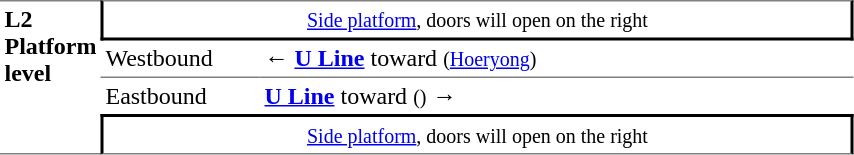<table table border=0 cellspacing=0 cellpadding=3>
<tr>
<td style="border-top:solid 1px gray;border-bottom:solid 1px gray;" width=50 rowspan=10 valign=top><strong>L2<br>Platform level</strong></td>
<td style="border-top:solid 1px gray;border-right:solid 2px black;border-left:solid 2px black;border-bottom:solid 2px black;text-align:center;" colspan=2><small><a href='#'>Side platform</a>, doors will open on the right</small></td>
</tr>
<tr>
<td>Westbound</td>
<td>← <a href='#'><span><strong>U Line</strong></span></a> toward  <small>(<a href='#'>Hoeryong</a>)</small></td>
</tr>
<tr>
<td style="border-bottom:solid 0px gray;border-top:solid 1px gray;" width=100>Eastbound</td>
<td style="border-bottom:solid 0px gray;border-top:solid 1px gray;" width=390> <a href='#'><span><strong>U Line</strong></span></a> toward  <small>()</small> →</td>
</tr>
<tr>
<td style="border-top:solid 2px black;border-right:solid 2px black;border-left:solid 2px black;border-bottom:solid 1px gray;text-align:center;" colspan=2><small><a href='#'>Side platform</a>, doors will open on the right</small></td>
</tr>
</table>
